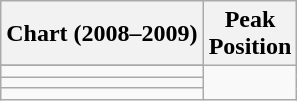<table class="wikitable sortable">
<tr>
<th align="left">Chart (2008–2009)</th>
<th align="center">Peak<br>Position</th>
</tr>
<tr>
</tr>
<tr>
<td></td>
</tr>
<tr>
<td></td>
</tr>
<tr>
<td></td>
</tr>
</table>
